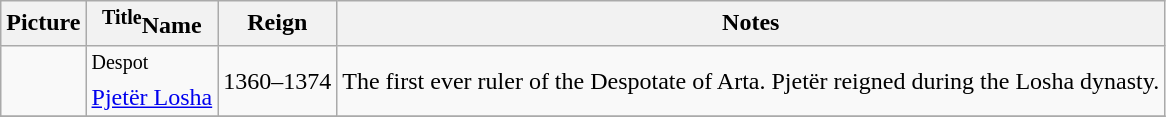<table class="wikitable">
<tr ->
<th>Picture</th>
<th><sup>Title</sup>Name</th>
<th>Reign</th>
<th>Notes</th>
</tr>
<tr ->
<td></td>
<td><sup> Despot</sup><br><a href='#'>Pjetër Losha</a></td>
<td>1360–1374</td>
<td>The first ever ruler of the Despotate of Arta. Pjetër reigned during the Losha dynasty.</td>
</tr>
<tr ->
</tr>
</table>
